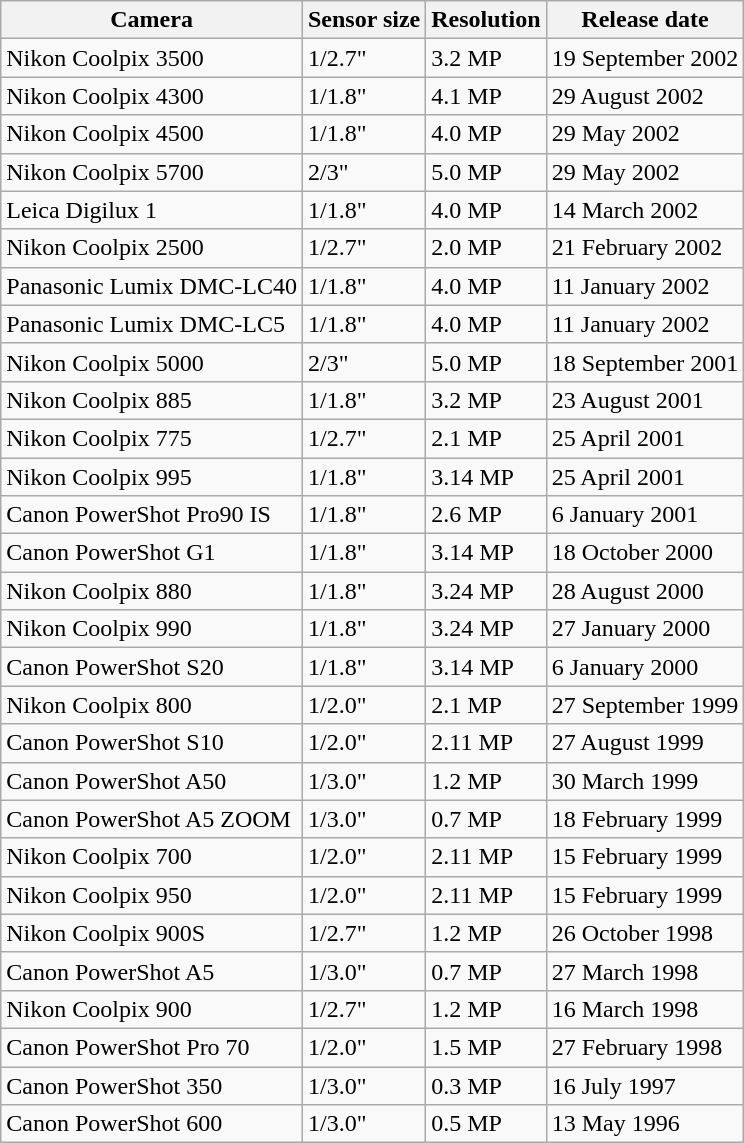<table class ="wikitable sortable">
<tr>
<th>Camera</th>
<th>Sensor size</th>
<th>Resolution</th>
<th>Release date</th>
</tr>
<tr>
<td>Nikon Coolpix 3500</td>
<td>1/2.7"</td>
<td>3.2 MP</td>
<td>19 September 2002</td>
</tr>
<tr>
<td>Nikon Coolpix 4300</td>
<td>1/1.8"</td>
<td>4.1 MP</td>
<td>29 August 2002</td>
</tr>
<tr>
<td>Nikon Coolpix 4500</td>
<td>1/1.8"</td>
<td>4.0 MP</td>
<td>29 May 2002</td>
</tr>
<tr>
<td>Nikon Coolpix 5700</td>
<td>2/3"</td>
<td>5.0 MP</td>
<td>29 May 2002</td>
</tr>
<tr>
<td>Leica Digilux 1</td>
<td>1/1.8"</td>
<td>4.0 MP</td>
<td>14 March 2002</td>
</tr>
<tr>
<td>Nikon Coolpix 2500</td>
<td>1/2.7"</td>
<td>2.0 MP</td>
<td>21 February 2002</td>
</tr>
<tr>
<td>Panasonic Lumix DMC-LC40 </td>
<td>1/1.8"</td>
<td>4.0 MP</td>
<td>11 January 2002</td>
</tr>
<tr>
<td>Panasonic Lumix DMC-LC5</td>
<td>1/1.8"</td>
<td>4.0 MP</td>
<td>11 January 2002</td>
</tr>
<tr>
<td>Nikon Coolpix 5000</td>
<td>2/3"</td>
<td>5.0 MP</td>
<td>18 September 2001</td>
</tr>
<tr>
<td>Nikon Coolpix 885</td>
<td>1/1.8"</td>
<td>3.2 MP</td>
<td>23 August 2001</td>
</tr>
<tr>
<td>Nikon Coolpix 775</td>
<td>1/2.7"</td>
<td>2.1 MP</td>
<td>25 April 2001</td>
</tr>
<tr>
<td>Nikon Coolpix 995</td>
<td>1/1.8"</td>
<td>3.14 MP</td>
<td>25 April 2001</td>
</tr>
<tr>
<td>Canon PowerShot Pro90 IS</td>
<td>1/1.8"</td>
<td>2.6 MP</td>
<td>6 January 2001</td>
</tr>
<tr>
<td>Canon PowerShot G1</td>
<td>1/1.8"</td>
<td>3.14 MP</td>
<td>18 October 2000</td>
</tr>
<tr>
<td>Nikon Coolpix 880</td>
<td>1/1.8"</td>
<td>3.24 MP</td>
<td>28 August 2000</td>
</tr>
<tr>
<td>Nikon Coolpix 990</td>
<td>1/1.8"</td>
<td>3.24 MP</td>
<td>27 January 2000</td>
</tr>
<tr>
<td>Canon PowerShot S20</td>
<td>1/1.8"</td>
<td>3.14 MP</td>
<td>6 January 2000</td>
</tr>
<tr>
<td>Nikon Coolpix 800</td>
<td>1/2.0"</td>
<td>2.1 MP</td>
<td>27 September 1999</td>
</tr>
<tr>
<td>Canon PowerShot S10</td>
<td>1/2.0"</td>
<td>2.11 MP</td>
<td>27 August 1999</td>
</tr>
<tr>
<td>Canon PowerShot A50</td>
<td>1/3.0"</td>
<td>1.2 MP</td>
<td>30 March 1999</td>
</tr>
<tr>
<td>Canon PowerShot A5 ZOOM</td>
<td>1/3.0"</td>
<td>0.7 MP</td>
<td>18 February 1999</td>
</tr>
<tr>
<td>Nikon Coolpix 700</td>
<td>1/2.0"</td>
<td>2.11 MP</td>
<td>15 February 1999</td>
</tr>
<tr>
<td>Nikon Coolpix 950</td>
<td>1/2.0"</td>
<td>2.11 MP</td>
<td>15 February 1999</td>
</tr>
<tr>
<td>Nikon Coolpix 900S</td>
<td>1/2.7"</td>
<td>1.2 MP</td>
<td>26 October 1998</td>
</tr>
<tr>
<td>Canon PowerShot A5</td>
<td>1/3.0"</td>
<td>0.7 MP</td>
<td>27 March 1998</td>
</tr>
<tr>
<td>Nikon Coolpix 900</td>
<td>1/2.7"</td>
<td>1.2 MP</td>
<td>16 March 1998</td>
</tr>
<tr>
<td>Canon PowerShot Pro 70</td>
<td>1/2.0"</td>
<td>1.5 MP</td>
<td>27 February 1998</td>
</tr>
<tr>
<td>Canon PowerShot 350</td>
<td>1/3.0"</td>
<td>0.3 MP</td>
<td>16 July 1997</td>
</tr>
<tr>
<td>Canon PowerShot 600</td>
<td>1/3.0"</td>
<td>0.5 MP</td>
<td>13 May 1996</td>
</tr>
</table>
